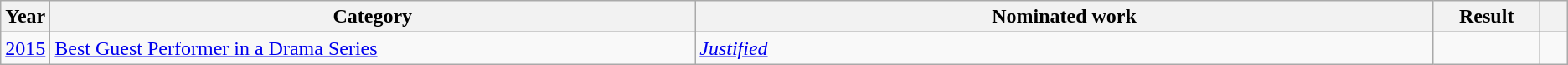<table class=wikitable>
<tr>
<th scope="col" style="width:1em;">Year</th>
<th scope="col" style="width:34em;">Category</th>
<th scope="col" style="width:39em;">Nominated work</th>
<th scope="col" style="width:5em;">Result</th>
<th scope="col" style="width:1em;"></th>
</tr>
<tr>
<td><a href='#'>2015</a></td>
<td><a href='#'>Best Guest Performer in a Drama Series</a></td>
<td><em><a href='#'>Justified</a></em></td>
<td></td>
<td align=center></td>
</tr>
</table>
